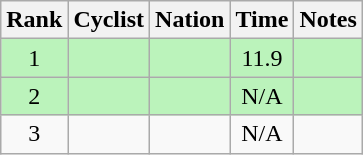<table class="wikitable sortable" style="text-align:center">
<tr>
<th>Rank</th>
<th>Cyclist</th>
<th>Nation</th>
<th>Time</th>
<th>Notes</th>
</tr>
<tr bgcolor=bbf3bb>
<td>1</td>
<td align=left></td>
<td align=left></td>
<td>11.9</td>
<td></td>
</tr>
<tr bgcolor=bbf3bb>
<td>2</td>
<td align=left></td>
<td align=left></td>
<td>N/A</td>
<td></td>
</tr>
<tr>
<td>3</td>
<td align=left></td>
<td align=left></td>
<td>N/A</td>
<td></td>
</tr>
</table>
